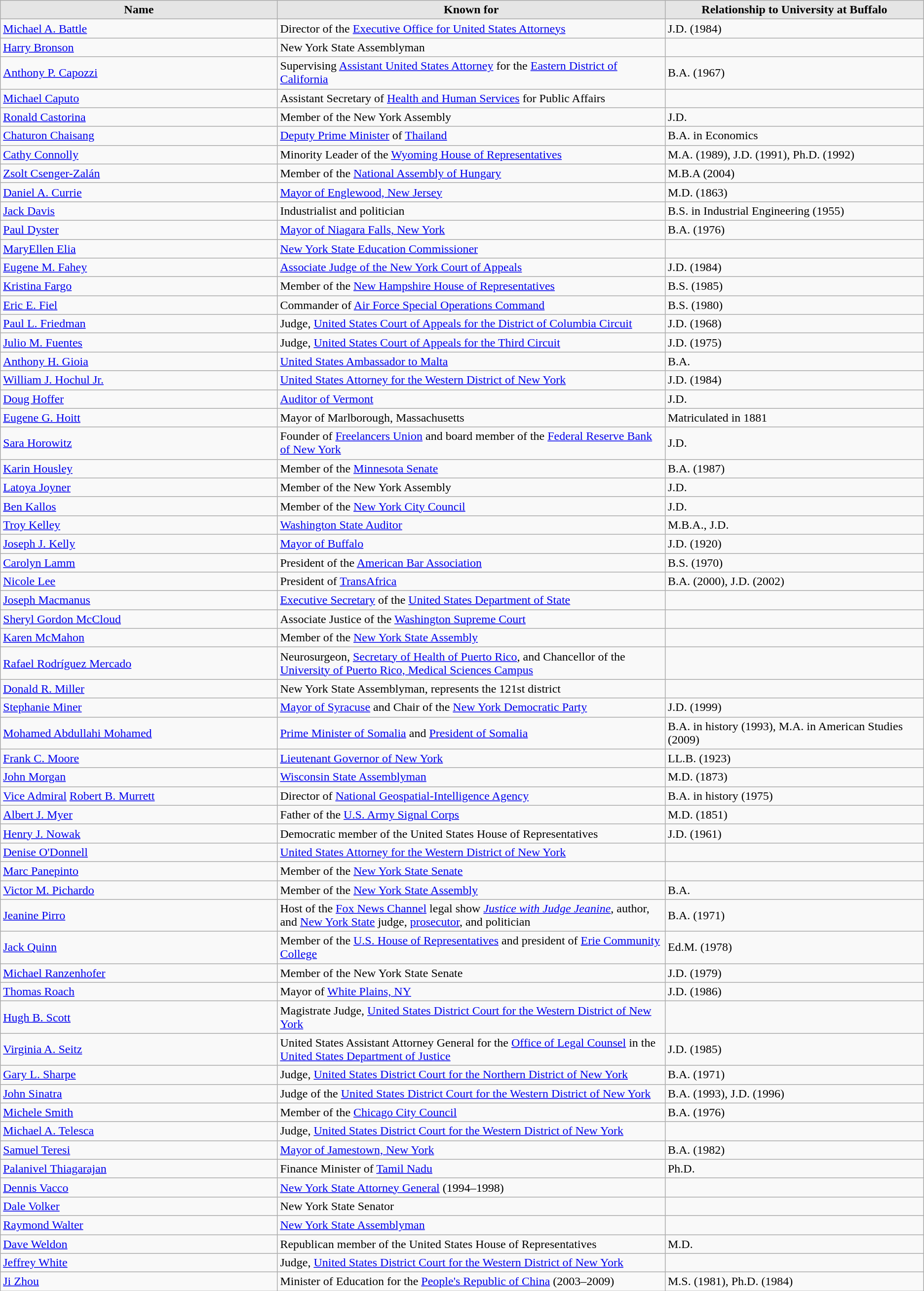<table class="wikitable">
<tr>
<th style="background:#e5e5e5; width:30%;">Name</th>
<th style="background:#e5e5e5; width:42%;">Known for</th>
<th style="background:#e5e5e5; width:28%;">Relationship to University at Buffalo</th>
</tr>
<tr>
<td><a href='#'>Michael A. Battle</a></td>
<td>Director of the <a href='#'>Executive Office for United States Attorneys</a></td>
<td>J.D. (1984)</td>
</tr>
<tr>
<td><a href='#'>Harry Bronson</a></td>
<td>New York State Assemblyman</td>
<td></td>
</tr>
<tr>
<td><a href='#'>Anthony P. Capozzi</a></td>
<td>Supervising <a href='#'>Assistant United States Attorney</a> for the <a href='#'>Eastern District of California</a></td>
<td>B.A. (1967)</td>
</tr>
<tr>
<td><a href='#'>Michael Caputo</a></td>
<td>Assistant Secretary of <a href='#'>Health and Human Services</a> for Public Affairs</td>
<td></td>
</tr>
<tr>
<td><a href='#'>Ronald Castorina</a></td>
<td>Member of the New York Assembly</td>
<td>J.D.</td>
</tr>
<tr>
<td><a href='#'>Chaturon Chaisang</a></td>
<td><a href='#'>Deputy Prime Minister</a> of <a href='#'>Thailand</a></td>
<td>B.A. in Economics</td>
</tr>
<tr>
<td><a href='#'>Cathy Connolly</a></td>
<td>Minority Leader of the <a href='#'>Wyoming House of Representatives</a></td>
<td>M.A. (1989), J.D. (1991), Ph.D. (1992)</td>
</tr>
<tr>
<td><a href='#'>Zsolt Csenger-Zalán</a></td>
<td>Member of the <a href='#'>National Assembly of Hungary</a></td>
<td>M.B.A (2004)</td>
</tr>
<tr>
<td><a href='#'>Daniel A. Currie</a></td>
<td><a href='#'>Mayor of Englewood, New Jersey</a></td>
<td>M.D. (1863)</td>
</tr>
<tr>
<td><a href='#'>Jack Davis</a></td>
<td>Industrialist and politician</td>
<td>B.S. in Industrial Engineering (1955)</td>
</tr>
<tr>
<td><a href='#'>Paul Dyster</a></td>
<td><a href='#'>Mayor of Niagara Falls, New York</a></td>
<td>B.A. (1976)</td>
</tr>
<tr>
<td><a href='#'>MaryEllen Elia</a></td>
<td><a href='#'>New York State Education Commissioner</a></td>
<td></td>
</tr>
<tr>
<td><a href='#'>Eugene M. Fahey</a></td>
<td><a href='#'>Associate Judge of the New York Court of Appeals</a></td>
<td>J.D. (1984)</td>
</tr>
<tr>
<td><a href='#'>Kristina Fargo</a></td>
<td>Member of the <a href='#'>New Hampshire House of Representatives</a></td>
<td>B.S. (1985)</td>
</tr>
<tr>
<td><a href='#'>Eric E. Fiel</a></td>
<td>Commander of <a href='#'>Air Force Special Operations Command</a></td>
<td>B.S. (1980)</td>
</tr>
<tr>
<td><a href='#'>Paul L. Friedman</a></td>
<td>Judge, <a href='#'>United States Court of Appeals for the District of Columbia Circuit</a></td>
<td>J.D. (1968)</td>
</tr>
<tr>
<td><a href='#'>Julio M. Fuentes</a></td>
<td>Judge, <a href='#'>United States Court of Appeals for the Third Circuit</a></td>
<td>J.D. (1975)</td>
</tr>
<tr>
<td><a href='#'>Anthony H. Gioia</a></td>
<td><a href='#'>United States Ambassador to Malta</a></td>
<td>B.A.</td>
</tr>
<tr>
<td><a href='#'>William J. Hochul Jr.</a></td>
<td><a href='#'>United States Attorney for the Western District of New York</a></td>
<td>J.D. (1984)</td>
</tr>
<tr>
<td><a href='#'>Doug Hoffer</a></td>
<td><a href='#'>Auditor of Vermont</a></td>
<td>J.D.</td>
</tr>
<tr>
<td><a href='#'>Eugene G. Hoitt</a></td>
<td>Mayor of Marlborough, Massachusetts</td>
<td>Matriculated in 1881</td>
</tr>
<tr>
<td><a href='#'>Sara Horowitz</a></td>
<td>Founder of <a href='#'>Freelancers Union</a> and board member of the <a href='#'>Federal Reserve Bank of New York</a></td>
<td>J.D.</td>
</tr>
<tr>
<td><a href='#'>Karin Housley</a></td>
<td>Member of the <a href='#'>Minnesota Senate</a></td>
<td>B.A. (1987)</td>
</tr>
<tr>
<td><a href='#'>Latoya Joyner</a></td>
<td>Member of the New York Assembly</td>
<td>J.D.</td>
</tr>
<tr>
<td><a href='#'>Ben Kallos</a></td>
<td>Member of the <a href='#'>New York City Council</a></td>
<td>J.D.</td>
</tr>
<tr>
<td><a href='#'>Troy Kelley</a></td>
<td><a href='#'>Washington State Auditor</a></td>
<td>M.B.A., J.D.</td>
</tr>
<tr>
<td><a href='#'>Joseph J. Kelly</a></td>
<td><a href='#'>Mayor of Buffalo</a></td>
<td>J.D. (1920)</td>
</tr>
<tr>
<td><a href='#'>Carolyn Lamm</a></td>
<td>President of the <a href='#'>American Bar Association</a></td>
<td>B.S. (1970)</td>
</tr>
<tr>
<td><a href='#'>Nicole Lee</a></td>
<td>President of <a href='#'>TransAfrica</a></td>
<td>B.A. (2000), J.D. (2002)</td>
</tr>
<tr>
<td><a href='#'>Joseph Macmanus</a></td>
<td><a href='#'>Executive Secretary</a> of the <a href='#'>United States Department of State</a></td>
<td></td>
</tr>
<tr>
<td><a href='#'>Sheryl Gordon McCloud</a></td>
<td>Associate Justice of the <a href='#'>Washington Supreme Court</a></td>
<td></td>
</tr>
<tr>
<td><a href='#'>Karen McMahon</a></td>
<td>Member of the <a href='#'>New York State Assembly</a></td>
<td></td>
</tr>
<tr>
<td><a href='#'>Rafael Rodríguez Mercado</a></td>
<td>Neurosurgeon, <a href='#'>Secretary of Health of Puerto Rico</a>, and Chancellor of the <a href='#'>University of Puerto Rico, Medical Sciences Campus</a></td>
<td></td>
</tr>
<tr>
<td><a href='#'>Donald R. Miller</a></td>
<td>New York State Assemblyman, represents the 121st district</td>
<td></td>
</tr>
<tr>
<td><a href='#'>Stephanie Miner</a></td>
<td><a href='#'>Mayor of Syracuse</a> and Chair of the <a href='#'>New York Democratic Party</a></td>
<td>J.D. (1999)</td>
</tr>
<tr>
<td><a href='#'>Mohamed Abdullahi Mohamed</a></td>
<td><a href='#'>Prime Minister of Somalia</a> and <a href='#'>President of Somalia</a></td>
<td>B.A. in history (1993), M.A. in American Studies (2009)</td>
</tr>
<tr>
<td><a href='#'>Frank C. Moore</a></td>
<td><a href='#'>Lieutenant Governor of New York</a></td>
<td>LL.B. (1923)</td>
</tr>
<tr>
<td><a href='#'>John Morgan</a></td>
<td><a href='#'>Wisconsin State Assemblyman</a></td>
<td>M.D. (1873)</td>
</tr>
<tr>
<td><a href='#'>Vice Admiral</a> <a href='#'>Robert B. Murrett</a></td>
<td>Director of <a href='#'>National Geospatial-Intelligence Agency</a></td>
<td>B.A. in history (1975)</td>
</tr>
<tr>
<td><a href='#'>Albert J. Myer</a></td>
<td>Father of the <a href='#'>U.S. Army Signal Corps</a></td>
<td>M.D. (1851)</td>
</tr>
<tr>
<td><a href='#'>Henry J. Nowak</a></td>
<td>Democratic member of the United States House of Representatives</td>
<td>J.D. (1961)</td>
</tr>
<tr>
<td><a href='#'>Denise O'Donnell</a></td>
<td><a href='#'>United States Attorney for the Western District of New York</a></td>
<td></td>
</tr>
<tr>
<td><a href='#'>Marc Panepinto</a></td>
<td>Member of the <a href='#'>New York State Senate</a></td>
<td></td>
</tr>
<tr>
<td><a href='#'>Victor M. Pichardo</a></td>
<td>Member of the <a href='#'>New York State Assembly</a></td>
<td>B.A.</td>
</tr>
<tr>
<td><a href='#'>Jeanine Pirro</a></td>
<td>Host of the <a href='#'>Fox News Channel</a> legal show <em><a href='#'>Justice with Judge Jeanine</a></em>, author, and <a href='#'>New York State</a> judge, <a href='#'>prosecutor</a>, and politician</td>
<td>B.A. (1971)</td>
</tr>
<tr>
<td><a href='#'>Jack Quinn</a></td>
<td>Member of the <a href='#'>U.S. House of Representatives</a> and president of <a href='#'>Erie Community College</a></td>
<td>Ed.M. (1978)</td>
</tr>
<tr>
<td><a href='#'>Michael Ranzenhofer</a></td>
<td>Member of the New York State Senate</td>
<td>J.D. (1979)</td>
</tr>
<tr>
<td><a href='#'>Thomas Roach</a></td>
<td>Mayor of <a href='#'>White Plains, NY</a></td>
<td>J.D. (1986)</td>
</tr>
<tr>
<td><a href='#'>Hugh B. Scott</a></td>
<td>Magistrate Judge, <a href='#'>United States District Court for the Western District of New York</a></td>
<td></td>
</tr>
<tr>
<td><a href='#'>Virginia A. Seitz</a></td>
<td>United States Assistant Attorney General for the <a href='#'>Office of Legal Counsel</a> in the <a href='#'>United States Department of Justice</a></td>
<td>J.D. (1985)</td>
</tr>
<tr>
<td><a href='#'>Gary L. Sharpe</a></td>
<td>Judge, <a href='#'>United States District Court for the Northern District of New York</a></td>
<td>B.A. (1971)</td>
</tr>
<tr>
<td><a href='#'>John Sinatra</a></td>
<td>Judge of the <a href='#'>United States District Court for the Western District of New York</a></td>
<td>B.A. (1993), J.D. (1996)</td>
</tr>
<tr>
<td><a href='#'>Michele Smith</a></td>
<td>Member of the <a href='#'>Chicago City Council</a></td>
<td>B.A. (1976)</td>
</tr>
<tr>
<td><a href='#'>Michael A. Telesca</a></td>
<td>Judge, <a href='#'>United States District Court for the Western District of New York</a></td>
<td></td>
</tr>
<tr>
<td><a href='#'>Samuel Teresi</a></td>
<td><a href='#'>Mayor of Jamestown, New York</a></td>
<td>B.A. (1982)</td>
</tr>
<tr>
<td><a href='#'>Palanivel Thiagarajan</a></td>
<td>Finance Minister of <a href='#'>Tamil Nadu</a></td>
<td>Ph.D.</td>
</tr>
<tr>
<td><a href='#'>Dennis Vacco</a></td>
<td><a href='#'>New York State Attorney General</a> (1994–1998)</td>
<td></td>
</tr>
<tr>
<td><a href='#'>Dale Volker</a></td>
<td>New York State Senator</td>
<td></td>
</tr>
<tr>
<td><a href='#'>Raymond Walter</a></td>
<td><a href='#'>New York State Assemblyman</a></td>
<td></td>
</tr>
<tr>
<td><a href='#'>Dave Weldon</a></td>
<td>Republican member of the United States House of Representatives</td>
<td>M.D.</td>
</tr>
<tr>
<td><a href='#'>Jeffrey White</a></td>
<td>Judge, <a href='#'>United States District Court for the Western District of New York</a></td>
<td></td>
</tr>
<tr>
<td><a href='#'>Ji Zhou</a></td>
<td>Minister of Education for the <a href='#'>People's Republic of China</a> (2003–2009)</td>
<td>M.S. (1981), Ph.D. (1984)</td>
</tr>
</table>
